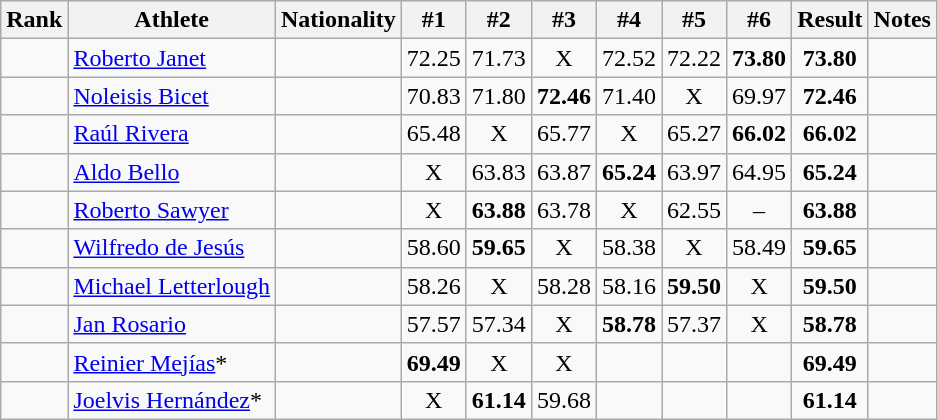<table class="wikitable sortable" style="text-align:center">
<tr>
<th>Rank</th>
<th>Athlete</th>
<th>Nationality</th>
<th>#1</th>
<th>#2</th>
<th>#3</th>
<th>#4</th>
<th>#5</th>
<th>#6</th>
<th>Result</th>
<th>Notes</th>
</tr>
<tr>
<td></td>
<td align=left><a href='#'>Roberto Janet</a></td>
<td align=left></td>
<td>72.25</td>
<td>71.73</td>
<td>X</td>
<td>72.52</td>
<td>72.22</td>
<td><strong>73.80</strong></td>
<td><strong>73.80</strong></td>
<td></td>
</tr>
<tr>
<td></td>
<td align=left><a href='#'>Noleisis Bicet</a></td>
<td align=left></td>
<td>70.83</td>
<td>71.80</td>
<td><strong>72.46</strong></td>
<td>71.40</td>
<td>X</td>
<td>69.97</td>
<td><strong>72.46</strong></td>
<td></td>
</tr>
<tr>
<td></td>
<td align=left><a href='#'>Raúl Rivera</a></td>
<td align=left></td>
<td>65.48</td>
<td>X</td>
<td>65.77</td>
<td>X</td>
<td>65.27</td>
<td><strong>66.02</strong></td>
<td><strong>66.02</strong></td>
<td></td>
</tr>
<tr>
<td></td>
<td align=left><a href='#'>Aldo Bello</a></td>
<td align=left></td>
<td>X</td>
<td>63.83</td>
<td>63.87</td>
<td><strong>65.24</strong></td>
<td>63.97</td>
<td>64.95</td>
<td><strong>65.24</strong></td>
<td></td>
</tr>
<tr>
<td></td>
<td align=left><a href='#'>Roberto Sawyer</a></td>
<td align=left></td>
<td>X</td>
<td><strong>63.88</strong></td>
<td>63.78</td>
<td>X</td>
<td>62.55</td>
<td>–</td>
<td><strong>63.88</strong></td>
<td></td>
</tr>
<tr>
<td></td>
<td align=left><a href='#'>Wilfredo de Jesús</a></td>
<td align=left></td>
<td>58.60</td>
<td><strong>59.65</strong></td>
<td>X</td>
<td>58.38</td>
<td>X</td>
<td>58.49</td>
<td><strong>59.65</strong></td>
<td></td>
</tr>
<tr>
<td></td>
<td align=left><a href='#'>Michael Letterlough</a></td>
<td align=left></td>
<td>58.26</td>
<td>X</td>
<td>58.28</td>
<td>58.16</td>
<td><strong>59.50</strong></td>
<td>X</td>
<td><strong>59.50</strong></td>
<td></td>
</tr>
<tr>
<td></td>
<td align=left><a href='#'>Jan Rosario</a></td>
<td align=left></td>
<td>57.57</td>
<td>57.34</td>
<td>X</td>
<td><strong>58.78</strong></td>
<td>57.37</td>
<td>X</td>
<td><strong>58.78</strong></td>
<td></td>
</tr>
<tr>
<td></td>
<td align=left><a href='#'>Reinier Mejías</a>*</td>
<td align=left></td>
<td><strong>69.49</strong></td>
<td>X</td>
<td>X</td>
<td></td>
<td></td>
<td></td>
<td><strong>69.49</strong></td>
<td></td>
</tr>
<tr>
<td></td>
<td align=left><a href='#'>Joelvis Hernández</a>*</td>
<td align=left></td>
<td>X</td>
<td><strong>61.14</strong></td>
<td>59.68</td>
<td></td>
<td></td>
<td></td>
<td><strong>61.14</strong></td>
<td></td>
</tr>
</table>
